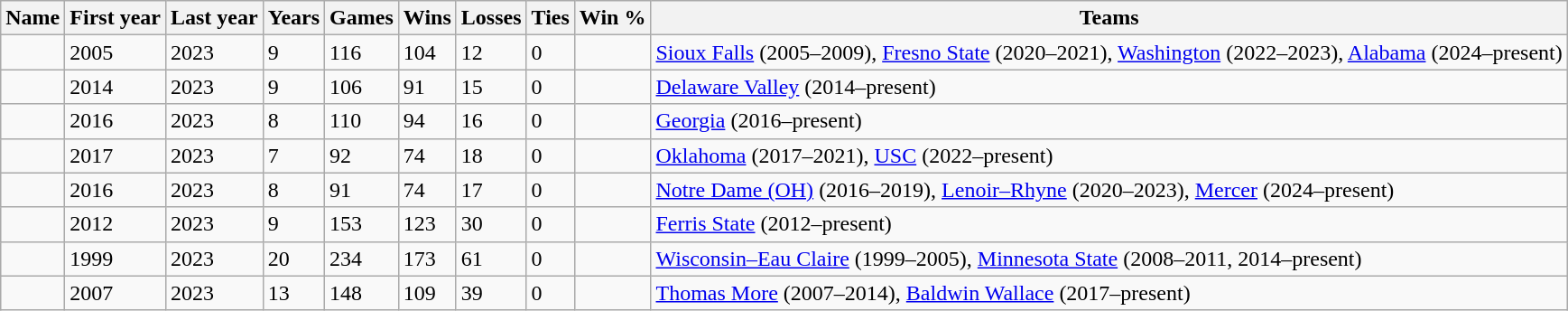<table class="wikitable sortable">
<tr>
<th>Name</th>
<th>First year</th>
<th>Last year</th>
<th>Years</th>
<th>Games</th>
<th>Wins</th>
<th>Losses</th>
<th>Ties</th>
<th>Win %</th>
<th>Teams</th>
</tr>
<tr>
<td><strong></strong></td>
<td>2005</td>
<td>2023</td>
<td>9</td>
<td>116</td>
<td>104</td>
<td>12</td>
<td>0</td>
<td></td>
<td><a href='#'>Sioux Falls</a> (2005–2009), <a href='#'>Fresno State</a> (2020–2021), <a href='#'>Washington</a> (2022–2023), <a href='#'>Alabama</a> (2024–present)</td>
</tr>
<tr>
<td><strong></strong></td>
<td>2014</td>
<td>2023</td>
<td>9</td>
<td>106</td>
<td>91</td>
<td>15</td>
<td>0</td>
<td></td>
<td><a href='#'>Delaware Valley</a> (2014–present)</td>
</tr>
<tr>
<td><strong></strong></td>
<td>2016</td>
<td>2023</td>
<td>8</td>
<td>110</td>
<td>94</td>
<td>16</td>
<td>0</td>
<td></td>
<td><a href='#'>Georgia</a> (2016–present)</td>
</tr>
<tr>
<td><strong></strong></td>
<td>2017</td>
<td>2023</td>
<td>7</td>
<td>92</td>
<td>74</td>
<td>18</td>
<td>0</td>
<td></td>
<td><a href='#'>Oklahoma</a> (2017–2021), <a href='#'>USC</a> (2022–present)</td>
</tr>
<tr>
<td><strong></strong></td>
<td>2016</td>
<td>2023</td>
<td>8</td>
<td>91</td>
<td>74</td>
<td>17</td>
<td>0</td>
<td></td>
<td><a href='#'>Notre Dame (OH)</a> (2016–2019), <a href='#'>Lenoir–Rhyne</a> (2020–2023), <a href='#'>Mercer</a> (2024–present)</td>
</tr>
<tr>
<td><strong></strong></td>
<td>2012</td>
<td>2023</td>
<td>9</td>
<td>153</td>
<td>123</td>
<td>30</td>
<td>0</td>
<td></td>
<td><a href='#'>Ferris State</a> (2012–present)</td>
</tr>
<tr>
<td><strong></strong></td>
<td>1999</td>
<td>2023</td>
<td>20</td>
<td>234</td>
<td>173</td>
<td>61</td>
<td>0</td>
<td></td>
<td><a href='#'>Wisconsin–Eau Claire</a> (1999–2005), <a href='#'>Minnesota State</a> (2008–2011, 2014–present)</td>
</tr>
<tr>
<td><strong></strong></td>
<td>2007</td>
<td>2023</td>
<td>13</td>
<td>148</td>
<td>109</td>
<td>39</td>
<td>0</td>
<td></td>
<td><a href='#'>Thomas More</a> (2007–2014), <a href='#'>Baldwin Wallace</a> (2017–present)<br></td>
</tr>
</table>
